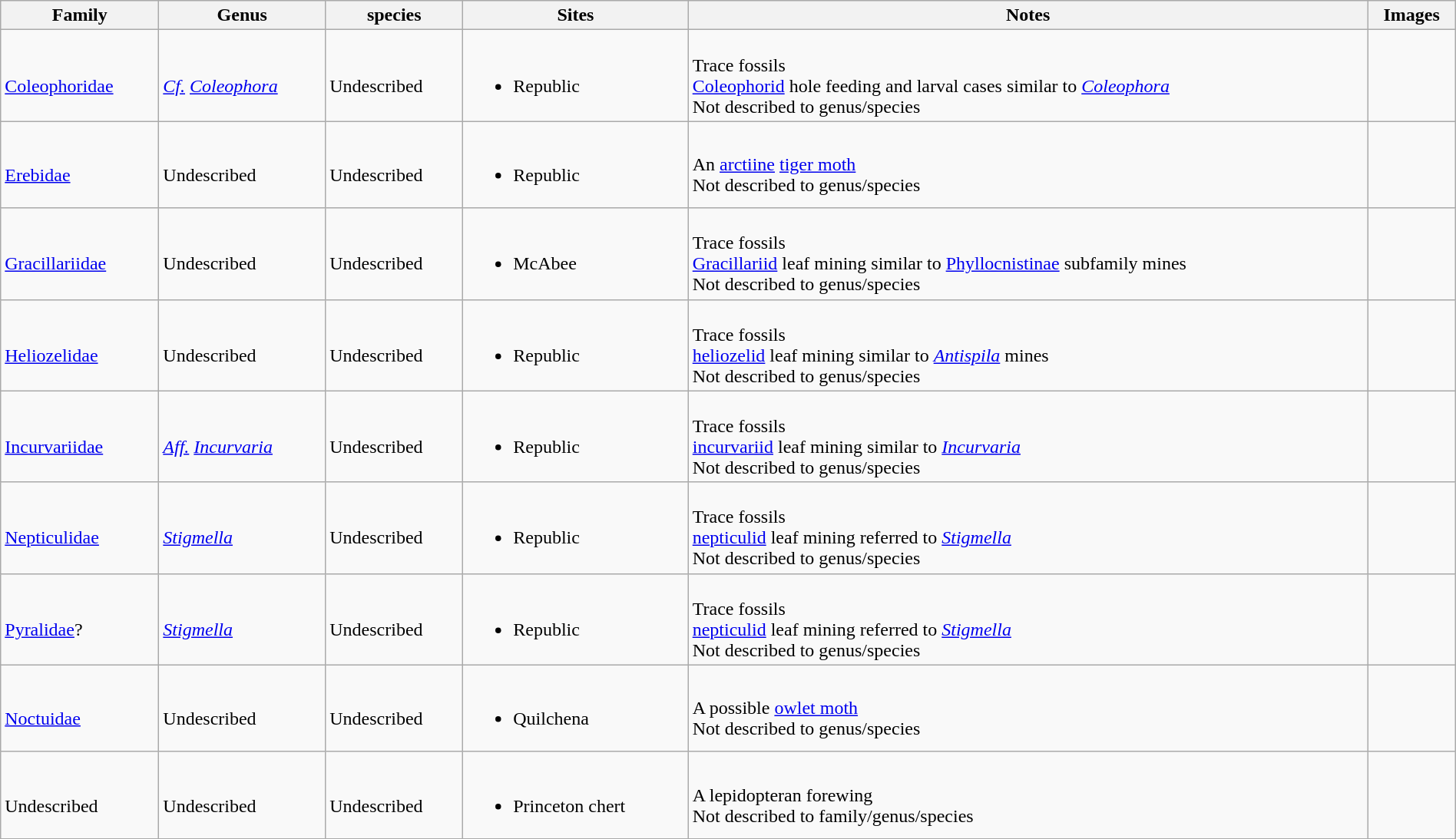<table class="wikitable sortable"  style="margin:auto; width:100%;">
<tr>
<th>Family</th>
<th>Genus</th>
<th>species</th>
<th>Sites</th>
<th>Notes</th>
<th>Images</th>
</tr>
<tr>
<td><br><a href='#'>Coleophoridae</a></td>
<td><br><em><a href='#'>Cf.</a></em> <em><a href='#'>Coleophora</a></em></td>
<td><br>Undescribed</td>
<td><br><ul><li>Republic</li></ul></td>
<td><br>Trace fossils<br><a href='#'>Coleophorid</a> hole feeding and larval cases similar to <em><a href='#'>Coleophora</a></em><br>Not described to genus/species</td>
<td></td>
</tr>
<tr>
<td><br><a href='#'>Erebidae</a></td>
<td><br>Undescribed</td>
<td><br>Undescribed</td>
<td><br><ul><li>Republic</li></ul></td>
<td><br>An <a href='#'>arctiine</a> <a href='#'>tiger moth</a><br> Not described to genus/species</td>
<td><br></td>
</tr>
<tr>
<td><br><a href='#'>Gracillariidae</a></td>
<td><br>Undescribed</td>
<td><br>Undescribed</td>
<td><br><ul><li>McAbee</li></ul></td>
<td><br>Trace fossils<br><a href='#'>Gracillariid</a> leaf mining similar to <a href='#'>Phyllocnistinae</a> subfamily mines<br>Not described to genus/species</td>
<td></td>
</tr>
<tr>
<td><br><a href='#'>Heliozelidae</a></td>
<td><br>Undescribed</td>
<td><br>Undescribed</td>
<td><br><ul><li>Republic</li></ul></td>
<td><br>Trace fossils<br><a href='#'>heliozelid</a> leaf mining similar to <em><a href='#'>Antispila</a></em> mines<br>Not described to genus/species</td>
<td></td>
</tr>
<tr>
<td><br><a href='#'>Incurvariidae</a></td>
<td><br><em><a href='#'>Aff.</a></em> <em><a href='#'>Incurvaria</a></em></td>
<td><br>Undescribed</td>
<td><br><ul><li>Republic</li></ul></td>
<td><br>Trace fossils<br><a href='#'>incurvariid</a> leaf mining similar to <em><a href='#'>Incurvaria</a></em><br>Not described to genus/species</td>
<td></td>
</tr>
<tr>
<td><br><a href='#'>Nepticulidae</a></td>
<td><br><em><a href='#'>Stigmella</a></em></td>
<td><br>Undescribed</td>
<td><br><ul><li>Republic</li></ul></td>
<td><br>Trace fossils<br><a href='#'>nepticulid</a> leaf mining referred to <em><a href='#'>Stigmella</a></em><br>Not described to genus/species</td>
<td></td>
</tr>
<tr>
<td><br><a href='#'>Pyralidae</a>?</td>
<td><br><em><a href='#'>Stigmella</a></em></td>
<td><br>Undescribed</td>
<td><br><ul><li>Republic</li></ul></td>
<td><br>Trace fossils<br><a href='#'>nepticulid</a> leaf mining referred to <em><a href='#'>Stigmella</a></em><br>Not described to genus/species</td>
<td></td>
</tr>
<tr>
<td><br><a href='#'>Noctuidae</a></td>
<td><br>Undescribed</td>
<td><br>Undescribed</td>
<td><br><ul><li>Quilchena</li></ul></td>
<td><br>A possible <a href='#'>owlet moth</a><br>Not described to genus/species</td>
<td></td>
</tr>
<tr>
<td><br>Undescribed</td>
<td><br>Undescribed</td>
<td><br>Undescribed</td>
<td><br><ul><li>Princeton chert</li></ul></td>
<td><br>A lepidopteran forewing<br>Not described to family/genus/species</td>
<td></td>
</tr>
<tr>
</tr>
</table>
